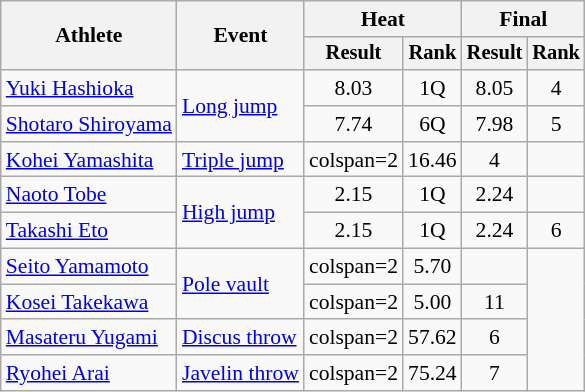<table class="wikitable" style="font-size:90%">
<tr>
<th rowspan="2">Athlete</th>
<th rowspan="2">Event</th>
<th colspan="2">Heat</th>
<th colspan="2">Final</th>
</tr>
<tr style="font-size:95%">
<th>Result</th>
<th>Rank</th>
<th>Result</th>
<th>Rank</th>
</tr>
<tr style="text-align:center">
<td style="text-align:left"><a href='#'>Yuki Hashioka</a></td>
<td style="text-align:left" rowspan=2><a href='#'>Long jump</a></td>
<td>8.03</td>
<td>1Q</td>
<td>8.05</td>
<td>4</td>
</tr>
<tr style="text-align:center">
<td style="text-align:left"><a href='#'>Shotaro Shiroyama</a></td>
<td>7.74</td>
<td>6Q</td>
<td>7.98</td>
<td>5</td>
</tr>
<tr style="text-align:center">
<td style="text-align:left"><a href='#'>Kohei Yamashita</a></td>
<td style="text-align:left"><a href='#'>Triple jump</a></td>
<td>colspan=2 </td>
<td>16.46</td>
<td>4</td>
</tr>
<tr style="text-align:center">
<td style="text-align:left"><a href='#'>Naoto Tobe</a></td>
<td style="text-align:left" rowspan=2><a href='#'>High jump</a></td>
<td>2.15</td>
<td>1Q</td>
<td>2.24</td>
<td></td>
</tr>
<tr style="text-align:center">
<td style="text-align:left"><a href='#'>Takashi Eto</a></td>
<td>2.15</td>
<td>1Q</td>
<td>2.24</td>
<td>6</td>
</tr>
<tr style="text-align:center">
<td style="text-align:left"><a href='#'>Seito Yamamoto</a></td>
<td style="text-align:left" rowspan=2><a href='#'>Pole vault</a></td>
<td>colspan=2 </td>
<td>5.70</td>
<td></td>
</tr>
<tr style="text-align:center">
<td style="text-align:left"><a href='#'>Kosei Takekawa</a></td>
<td>colspan=2 </td>
<td>5.00</td>
<td>11</td>
</tr>
<tr style="text-align:center">
<td style="text-align:left"><a href='#'>Masateru Yugami</a></td>
<td style="text-align:left"><a href='#'>Discus throw</a></td>
<td>colspan=2 </td>
<td>57.62</td>
<td>6</td>
</tr>
<tr style="text-align:center">
<td style="text-align:left"><a href='#'>Ryohei Arai</a></td>
<td style="text-align:left"><a href='#'>Javelin throw</a></td>
<td>colspan=2 </td>
<td>75.24</td>
<td>7</td>
</tr>
</table>
